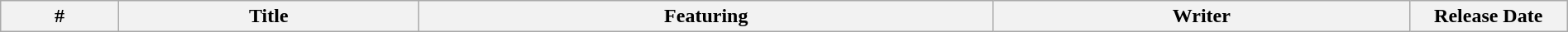<table class="wikitable plainrowheaders" style="width:100%;">
<tr>
<th>#</th>
<th>Title</th>
<th>Featuring</th>
<th>Writer</th>
<th width="120">Release Date<br>


</th>
</tr>
</table>
